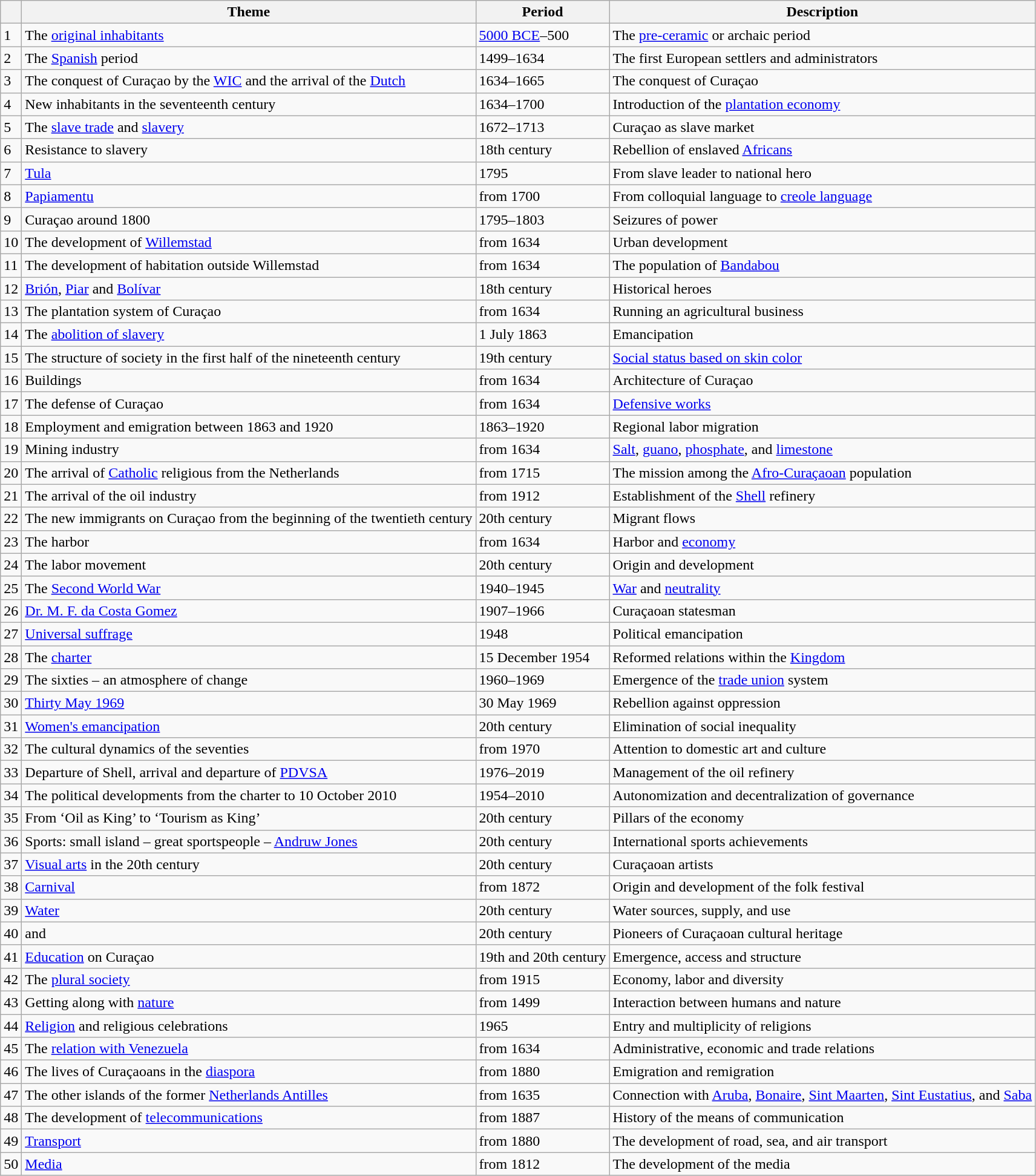<table class="wikitable vatop">
<tr>
<th></th>
<th>Theme</th>
<th>Period</th>
<th>Description</th>
</tr>
<tr>
<td>1</td>
<td>The <a href='#'>original inhabitants</a></td>
<td><a href='#'>5000 BCE</a>–500</td>
<td>The <a href='#'>pre-ceramic</a> or archaic period</td>
</tr>
<tr>
<td>2</td>
<td>The <a href='#'>Spanish</a> period</td>
<td>1499–1634</td>
<td>The first European settlers and administrators</td>
</tr>
<tr>
<td>3</td>
<td>The conquest of Curaçao by the <a href='#'>WIC</a> and the arrival of the <a href='#'>Dutch</a></td>
<td>1634–1665</td>
<td>The conquest of Curaçao</td>
</tr>
<tr>
<td>4</td>
<td>New inhabitants in the seventeenth century</td>
<td>1634–1700</td>
<td>Introduction of the <a href='#'>plantation economy</a></td>
</tr>
<tr>
<td>5</td>
<td>The <a href='#'>slave trade</a> and <a href='#'>slavery</a></td>
<td>1672–1713</td>
<td>Curaçao as slave market</td>
</tr>
<tr>
<td>6</td>
<td>Resistance to slavery</td>
<td>18th century</td>
<td>Rebellion of enslaved <a href='#'>Africans</a></td>
</tr>
<tr>
<td>7</td>
<td><a href='#'>Tula</a></td>
<td>1795</td>
<td>From slave leader to national hero</td>
</tr>
<tr>
<td>8</td>
<td><a href='#'>Papiamentu</a></td>
<td>from 1700</td>
<td>From colloquial language to <a href='#'>creole language</a></td>
</tr>
<tr>
<td>9</td>
<td>Curaçao around 1800</td>
<td>1795–1803</td>
<td>Seizures of power</td>
</tr>
<tr>
<td>10</td>
<td>The development of <a href='#'>Willemstad</a></td>
<td>from 1634</td>
<td>Urban development</td>
</tr>
<tr>
<td>11</td>
<td>The development of habitation outside Willemstad</td>
<td>from 1634</td>
<td>The population of <a href='#'>Bandabou</a></td>
</tr>
<tr>
<td>12</td>
<td><a href='#'>Brión</a>, <a href='#'>Piar</a> and <a href='#'>Bolívar</a></td>
<td>18th century</td>
<td>Historical heroes</td>
</tr>
<tr>
<td>13</td>
<td>The plantation system of Curaçao</td>
<td>from 1634</td>
<td>Running an agricultural business</td>
</tr>
<tr>
<td>14</td>
<td>The <a href='#'>abolition of slavery</a></td>
<td>1 July 1863</td>
<td>Emancipation</td>
</tr>
<tr>
<td>15</td>
<td>The structure of society in the first half of the nineteenth century</td>
<td>19th century</td>
<td><a href='#'>Social status based on skin color</a></td>
</tr>
<tr>
<td>16</td>
<td>Buildings</td>
<td>from 1634</td>
<td>Architecture of Curaçao</td>
</tr>
<tr>
<td>17</td>
<td>The defense of Curaçao</td>
<td>from 1634</td>
<td><a href='#'>Defensive works</a></td>
</tr>
<tr>
<td>18</td>
<td>Employment and emigration between 1863 and 1920</td>
<td>1863–1920</td>
<td>Regional labor migration</td>
</tr>
<tr>
<td>19</td>
<td>Mining industry</td>
<td>from 1634</td>
<td><a href='#'>Salt</a>, <a href='#'>guano</a>, <a href='#'>phosphate</a>, and <a href='#'>limestone</a></td>
</tr>
<tr>
<td>20</td>
<td>The arrival of <a href='#'>Catholic</a> religious from the Netherlands</td>
<td>from 1715</td>
<td>The mission among the <a href='#'>Afro-Curaçaoan</a> population</td>
</tr>
<tr>
<td>21</td>
<td>The arrival of the oil industry</td>
<td>from 1912</td>
<td>Establishment of the <a href='#'>Shell</a> refinery</td>
</tr>
<tr>
<td>22</td>
<td>The new immigrants on Curaçao from the beginning of the twentieth century</td>
<td>20th century</td>
<td>Migrant flows</td>
</tr>
<tr>
<td>23</td>
<td>The harbor</td>
<td>from 1634</td>
<td>Harbor and <a href='#'>economy</a></td>
</tr>
<tr>
<td>24</td>
<td>The labor movement</td>
<td>20th century</td>
<td>Origin and development</td>
</tr>
<tr>
<td>25</td>
<td>The <a href='#'>Second World War</a></td>
<td>1940–1945</td>
<td><a href='#'>War</a> and <a href='#'>neutrality</a></td>
</tr>
<tr>
<td>26</td>
<td><a href='#'>Dr. M. F. da Costa Gomez</a></td>
<td>1907–1966</td>
<td>Curaçaoan statesman</td>
</tr>
<tr>
<td>27</td>
<td><a href='#'>Universal suffrage</a></td>
<td>1948</td>
<td>Political emancipation</td>
</tr>
<tr>
<td>28</td>
<td>The <a href='#'>charter</a></td>
<td>15 December 1954</td>
<td>Reformed relations within the <a href='#'>Kingdom</a></td>
</tr>
<tr>
<td>29</td>
<td>The sixties – an atmosphere of change</td>
<td>1960–1969</td>
<td>Emergence of the <a href='#'>trade union</a> system</td>
</tr>
<tr>
<td>30</td>
<td><a href='#'>Thirty May 1969</a></td>
<td>30 May 1969</td>
<td>Rebellion against oppression</td>
</tr>
<tr>
<td>31</td>
<td><a href='#'>Women's emancipation</a></td>
<td>20th century</td>
<td>Elimination of social inequality</td>
</tr>
<tr>
<td>32</td>
<td>The cultural dynamics of the seventies</td>
<td>from  1970</td>
<td>Attention to domestic art and culture</td>
</tr>
<tr>
<td>33</td>
<td>Departure of Shell, arrival and departure of <a href='#'>PDVSA</a></td>
<td>1976–2019</td>
<td>Management of the oil refinery</td>
</tr>
<tr>
<td>34</td>
<td>The political developments from the charter to 10 October 2010</td>
<td>1954–2010</td>
<td>Autonomization and decentralization of governance</td>
</tr>
<tr>
<td>35</td>
<td>From ‘Oil as King’ to ‘Tourism as King’</td>
<td>20th century</td>
<td>Pillars of the economy</td>
</tr>
<tr>
<td>36</td>
<td>Sports: small island – great sportspeople – <a href='#'>Andruw Jones</a></td>
<td>20th century</td>
<td>International sports achievements</td>
</tr>
<tr>
<td>37</td>
<td><a href='#'>Visual arts</a> in the 20th century</td>
<td>20th century</td>
<td>Curaçaoan artists</td>
</tr>
<tr>
<td>38</td>
<td><a href='#'>Carnival</a></td>
<td>from 1872</td>
<td>Origin and development of the folk festival</td>
</tr>
<tr>
<td>39</td>
<td><a href='#'>Water</a></td>
<td>20th century</td>
<td>Water sources, supply, and use</td>
</tr>
<tr>
<td>40</td>
<td> and </td>
<td>20th century</td>
<td>Pioneers of Curaçaoan cultural heritage</td>
</tr>
<tr>
<td>41</td>
<td><a href='#'>Education</a> on Curaçao</td>
<td>19th and 20th century</td>
<td>Emergence, access and structure</td>
</tr>
<tr>
<td>42</td>
<td>The <a href='#'>plural society</a></td>
<td>from 1915</td>
<td>Economy, labor and diversity</td>
</tr>
<tr>
<td>43</td>
<td>Getting along with <a href='#'>nature</a></td>
<td>from 1499</td>
<td>Interaction between humans and nature</td>
</tr>
<tr>
<td>44</td>
<td><a href='#'>Religion</a> and religious celebrations</td>
<td>1965</td>
<td>Entry and multiplicity of religions</td>
</tr>
<tr>
<td>45</td>
<td>The <a href='#'>relation with Venezuela</a></td>
<td>from 1634</td>
<td>Administrative, economic and trade relations</td>
</tr>
<tr>
<td>46</td>
<td>The lives of Curaçaoans in the <a href='#'>diaspora</a></td>
<td>from 1880</td>
<td>Emigration and remigration</td>
</tr>
<tr>
<td>47</td>
<td>The other islands of the former <a href='#'>Netherlands Antilles</a></td>
<td>from 1635</td>
<td>Connection with <a href='#'>Aruba</a>, <a href='#'>Bonaire</a>, <a href='#'>Sint Maarten</a>, <a href='#'>Sint Eustatius</a>, and <a href='#'>Saba</a></td>
</tr>
<tr>
<td>48</td>
<td>The development of <a href='#'>telecommunications</a></td>
<td>from 1887</td>
<td>History of the means of communication</td>
</tr>
<tr>
<td>49</td>
<td><a href='#'>Transport</a></td>
<td>from 1880</td>
<td>The development of road, sea, and air transport</td>
</tr>
<tr>
<td>50</td>
<td><a href='#'>Media</a></td>
<td>from 1812</td>
<td>The development of the media</td>
</tr>
</table>
